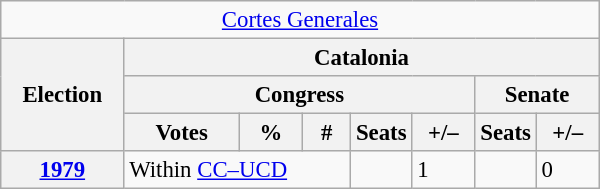<table class="wikitable" style="font-size:95%; text-align:left;">
<tr>
<td colspan="8" align="center"><a href='#'>Cortes Generales</a></td>
</tr>
<tr>
<th rowspan="3" width="75">Election</th>
<th colspan="7">Catalonia</th>
</tr>
<tr>
<th colspan="5">Congress</th>
<th colspan="2">Senate</th>
</tr>
<tr>
<th width="70">Votes</th>
<th width="35">%</th>
<th width="25">#</th>
<th>Seats</th>
<th width="35">+/–</th>
<th>Seats</th>
<th width="35">+/–</th>
</tr>
<tr>
<th><a href='#'>1979</a></th>
<td colspan="3">Within <a href='#'>CC–UCD</a></td>
<td></td>
<td>1</td>
<td></td>
<td>0</td>
</tr>
</table>
